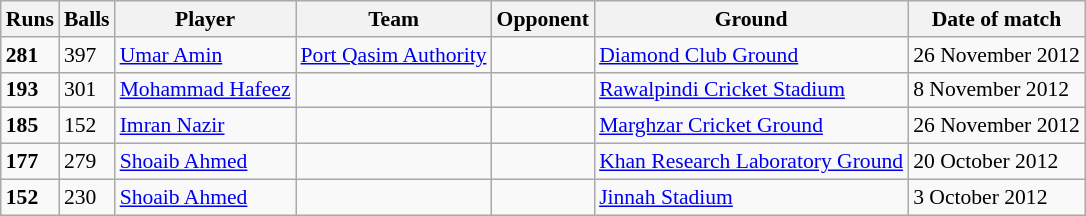<table class="wikitable" style="font-size:90%;">
<tr>
<th>Runs</th>
<th>Balls</th>
<th>Player</th>
<th>Team</th>
<th>Opponent</th>
<th>Ground</th>
<th>Date of match</th>
</tr>
<tr>
<td><strong>281</strong></td>
<td>397</td>
<td><a href='#'>Umar Amin</a></td>
<td><a href='#'>Port Qasim Authority</a></td>
<td></td>
<td><a href='#'>Diamond Club Ground</a></td>
<td>26 November 2012</td>
</tr>
<tr>
<td><strong>193</strong></td>
<td>301</td>
<td><a href='#'>Mohammad Hafeez</a></td>
<td></td>
<td></td>
<td><a href='#'>Rawalpindi Cricket Stadium</a></td>
<td>8 November 2012</td>
</tr>
<tr>
<td><strong>185</strong></td>
<td>152</td>
<td><a href='#'>Imran Nazir</a></td>
<td></td>
<td></td>
<td><a href='#'>Marghzar Cricket Ground</a></td>
<td>26 November 2012</td>
</tr>
<tr>
<td><strong>177</strong></td>
<td>279</td>
<td><a href='#'>Shoaib Ahmed</a></td>
<td></td>
<td></td>
<td><a href='#'>Khan Research Laboratory Ground</a></td>
<td>20 October 2012</td>
</tr>
<tr>
<td><strong>152</strong></td>
<td>230</td>
<td><a href='#'>Shoaib Ahmed</a></td>
<td></td>
<td></td>
<td><a href='#'>Jinnah Stadium</a></td>
<td>3 October 2012</td>
</tr>
</table>
